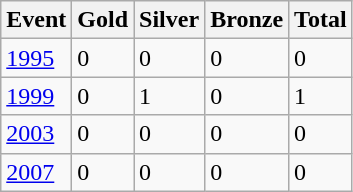<table class="wikitable">
<tr>
<th>Event</th>
<th>Gold</th>
<th>Silver</th>
<th>Bronze</th>
<th>Total</th>
</tr>
<tr>
<td><a href='#'>1995</a></td>
<td>0</td>
<td>0</td>
<td>0</td>
<td>0</td>
</tr>
<tr>
<td><a href='#'>1999</a></td>
<td>0</td>
<td>1</td>
<td>0</td>
<td>1</td>
</tr>
<tr>
<td><a href='#'>2003</a></td>
<td>0</td>
<td>0</td>
<td>0</td>
<td>0</td>
</tr>
<tr>
<td><a href='#'>2007</a></td>
<td>0</td>
<td>0</td>
<td>0</td>
<td>0</td>
</tr>
</table>
